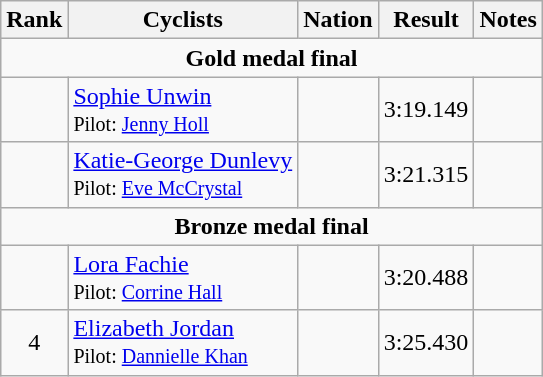<table class="wikitable" style="text-align:center;">
<tr>
<th>Rank</th>
<th>Cyclists</th>
<th>Nation</th>
<th>Result</th>
<th>Notes</th>
</tr>
<tr>
<td colspan=5><strong>Gold medal final</strong></td>
</tr>
<tr>
<td></td>
<td align=left><a href='#'>Sophie Unwin</a><br><small>Pilot: <a href='#'>Jenny Holl</a></small></td>
<td align=left></td>
<td>3:19.149</td>
<td></td>
</tr>
<tr>
<td></td>
<td align=left><a href='#'>Katie-George Dunlevy</a><br><small>Pilot: <a href='#'>Eve McCrystal</a></small></td>
<td align=left></td>
<td>3:21.315</td>
<td></td>
</tr>
<tr>
<td colspan=5><strong>Bronze medal final</strong></td>
</tr>
<tr>
<td></td>
<td align=left><a href='#'>Lora Fachie</a><br><small>Pilot: <a href='#'>Corrine Hall</a></small></td>
<td align=left></td>
<td>3:20.488</td>
<td></td>
</tr>
<tr>
<td>4</td>
<td align=left><a href='#'>Elizabeth Jordan</a><br><small>Pilot: <a href='#'>Dannielle Khan</a></small></td>
<td align=left></td>
<td>3:25.430</td>
<td></td>
</tr>
</table>
